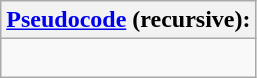<table class="wikitable">
<tr>
<th><a href='#'>Pseudocode</a> (recursive):</th>
</tr>
<tr>
<td><br></td>
</tr>
</table>
